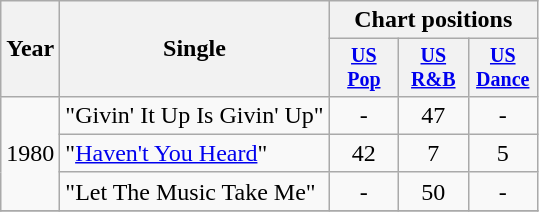<table class="wikitable" style="text-align:center;">
<tr>
<th rowspan="2">Year</th>
<th rowspan="2">Single</th>
<th colspan="3">Chart positions</th>
</tr>
<tr style="font-size:smaller;">
<th width="40"><a href='#'>US<br>Pop</a></th>
<th width="40"><a href='#'>US<br>R&B</a></th>
<th width="40"><a href='#'>US<br>Dance</a></th>
</tr>
<tr>
<td rowspan="3">1980</td>
<td align="left">"Givin' It Up Is Givin' Up"</td>
<td>-</td>
<td>47</td>
<td>-</td>
</tr>
<tr>
<td align="left">"<a href='#'>Haven't You Heard</a>"</td>
<td>42</td>
<td>7</td>
<td>5</td>
</tr>
<tr>
<td align="left">"Let The Music Take Me"</td>
<td>-</td>
<td>50</td>
<td>-</td>
</tr>
<tr>
</tr>
</table>
